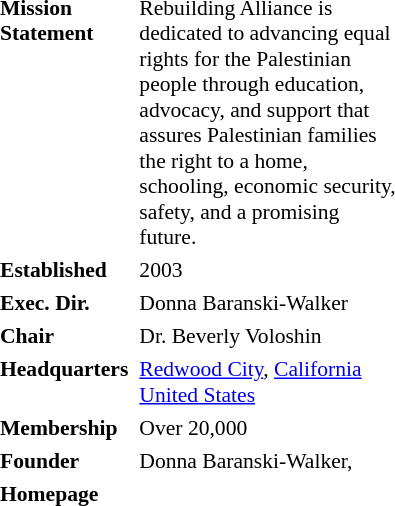<table class="toccolours" style="float: right; margin-left: 1em; width: 20em; font-size: 90%;" cellspacing="3">
<tr>
<td colspan="2" style="padding: 1em 0; text-align: center;"></td>
</tr>
<tr style="vertical-align: top;">
<td><strong>Mission Statement</strong></td>
<td style="padding-right: 1em;">Rebuilding Alliance is dedicated to advancing equal rights for the Palestinian people through education, advocacy, and support that assures Palestinian families the right to a home, schooling, economic security, safety, and a promising future.</td>
</tr>
<tr style="vertical-align: top;">
<td><strong>Established</strong></td>
<td style="padding-right: 1em;">2003</td>
</tr>
<tr style="vertical-align: top;">
<td><strong>Exec. Dir.</strong></td>
<td style="padding-right: 1em;">Donna Baranski-Walker</td>
</tr>
<tr style="vertical-align: top;">
<td><strong>Chair</strong></td>
<td style="padding-right: 1em;">Dr. Beverly Voloshin</td>
</tr>
<tr style="vertical-align: top;">
<td><strong>Headquarters</strong></td>
<td style="padding-right: 1em;"><a href='#'>Redwood City</a>, <a href='#'>California</a> <br><a href='#'>United States</a></td>
</tr>
<tr style="vertical-align: top;">
<td><strong>Membership</strong></td>
<td style="padding-right: 1em;">Over 20,000</td>
</tr>
<tr style="vertical-align: top;">
<td><strong>Founder</strong></td>
<td style="padding-right: 1em;">Donna Baranski-Walker,</td>
</tr>
<tr style="vertical-align: top;">
<td><strong>Homepage</strong></td>
<td style="padding-right: 1em;"></td>
</tr>
</table>
